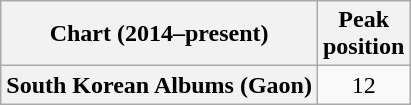<table class="wikitable sortable plainrowheaders">
<tr>
<th scope="col">Chart (2014–present)</th>
<th scope="col">Peak<br>position</th>
</tr>
<tr>
<th scope="row">South Korean Albums (Gaon)</th>
<td style="text-align:center;">12</td>
</tr>
</table>
